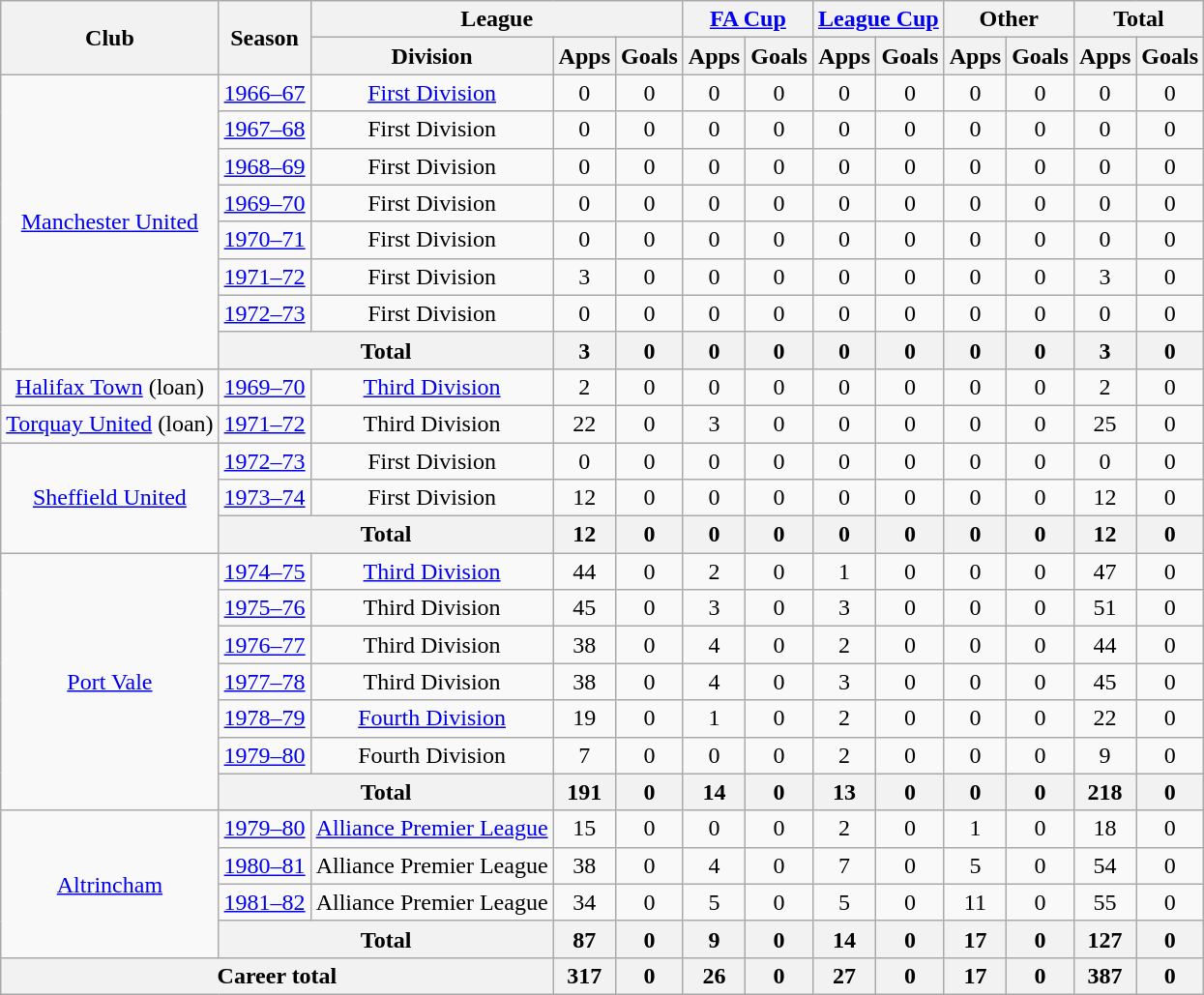<table class="wikitable" style="text-align:center">
<tr>
<th rowspan="2">Club</th>
<th rowspan="2">Season</th>
<th colspan="3">League</th>
<th colspan="2"><a href='#'>FA Cup</a></th>
<th colspan="2"><a href='#'>League Cup</a></th>
<th colspan="2">Other</th>
<th colspan="2">Total</th>
</tr>
<tr>
<th>Division</th>
<th>Apps</th>
<th>Goals</th>
<th>Apps</th>
<th>Goals</th>
<th>Apps</th>
<th>Goals</th>
<th>Apps</th>
<th>Goals</th>
<th>Apps</th>
<th>Goals</th>
</tr>
<tr>
<td rowspan="8"><a href='#'>Manchester United</a></td>
<td><a href='#'>1966–67</a></td>
<td><a href='#'>First Division</a></td>
<td>0</td>
<td>0</td>
<td>0</td>
<td>0</td>
<td>0</td>
<td>0</td>
<td>0</td>
<td>0</td>
<td>0</td>
<td>0</td>
</tr>
<tr>
<td><a href='#'>1967–68</a></td>
<td>First Division</td>
<td>0</td>
<td>0</td>
<td>0</td>
<td>0</td>
<td>0</td>
<td>0</td>
<td>0</td>
<td>0</td>
<td>0</td>
<td>0</td>
</tr>
<tr>
<td><a href='#'>1968–69</a></td>
<td>First Division</td>
<td>0</td>
<td>0</td>
<td>0</td>
<td>0</td>
<td>0</td>
<td>0</td>
<td>0</td>
<td>0</td>
<td>0</td>
<td>0</td>
</tr>
<tr>
<td><a href='#'>1969–70</a></td>
<td>First Division</td>
<td>0</td>
<td>0</td>
<td>0</td>
<td>0</td>
<td>0</td>
<td>0</td>
<td>0</td>
<td>0</td>
<td>0</td>
<td>0</td>
</tr>
<tr>
<td><a href='#'>1970–71</a></td>
<td>First Division</td>
<td>0</td>
<td>0</td>
<td>0</td>
<td>0</td>
<td>0</td>
<td>0</td>
<td>0</td>
<td>0</td>
<td>0</td>
<td>0</td>
</tr>
<tr>
<td><a href='#'>1971–72</a></td>
<td>First Division</td>
<td>3</td>
<td>0</td>
<td>0</td>
<td>0</td>
<td>0</td>
<td>0</td>
<td>0</td>
<td>0</td>
<td>3</td>
<td>0</td>
</tr>
<tr>
<td><a href='#'>1972–73</a></td>
<td>First Division</td>
<td>0</td>
<td>0</td>
<td>0</td>
<td>0</td>
<td>0</td>
<td>0</td>
<td>0</td>
<td>0</td>
<td>0</td>
<td>0</td>
</tr>
<tr>
<th colspan="2">Total</th>
<th>3</th>
<th>0</th>
<th>0</th>
<th>0</th>
<th>0</th>
<th>0</th>
<th>0</th>
<th>0</th>
<th>3</th>
<th>0</th>
</tr>
<tr>
<td><a href='#'>Halifax Town</a> (loan)</td>
<td><a href='#'>1969–70</a></td>
<td><a href='#'>Third Division</a></td>
<td>2</td>
<td>0</td>
<td>0</td>
<td>0</td>
<td>0</td>
<td>0</td>
<td>0</td>
<td>0</td>
<td>2</td>
<td>0</td>
</tr>
<tr>
<td><a href='#'>Torquay United</a> (loan)</td>
<td><a href='#'>1971–72</a></td>
<td>Third Division</td>
<td>22</td>
<td>0</td>
<td>3</td>
<td>0</td>
<td>0</td>
<td>0</td>
<td>0</td>
<td>0</td>
<td>25</td>
<td>0</td>
</tr>
<tr>
<td rowspan="3"><a href='#'>Sheffield United</a></td>
<td><a href='#'>1972–73</a></td>
<td>First Division</td>
<td>0</td>
<td>0</td>
<td>0</td>
<td>0</td>
<td>0</td>
<td>0</td>
<td>0</td>
<td>0</td>
<td>0</td>
<td>0</td>
</tr>
<tr>
<td><a href='#'>1973–74</a></td>
<td>First Division</td>
<td>12</td>
<td>0</td>
<td>0</td>
<td>0</td>
<td>0</td>
<td>0</td>
<td>0</td>
<td>0</td>
<td>12</td>
<td>0</td>
</tr>
<tr>
<th colspan="2">Total</th>
<th>12</th>
<th>0</th>
<th>0</th>
<th>0</th>
<th>0</th>
<th>0</th>
<th>0</th>
<th>0</th>
<th>12</th>
<th>0</th>
</tr>
<tr>
<td rowspan="7"><a href='#'>Port Vale</a></td>
<td><a href='#'>1974–75</a></td>
<td><a href='#'>Third Division</a></td>
<td>44</td>
<td>0</td>
<td>2</td>
<td>0</td>
<td>1</td>
<td>0</td>
<td>0</td>
<td>0</td>
<td>47</td>
<td>0</td>
</tr>
<tr>
<td><a href='#'>1975–76</a></td>
<td>Third Division</td>
<td>45</td>
<td>0</td>
<td>3</td>
<td>0</td>
<td>3</td>
<td>0</td>
<td>0</td>
<td>0</td>
<td>51</td>
<td>0</td>
</tr>
<tr>
<td><a href='#'>1976–77</a></td>
<td>Third Division</td>
<td>38</td>
<td>0</td>
<td>4</td>
<td>0</td>
<td>2</td>
<td>0</td>
<td>0</td>
<td>0</td>
<td>44</td>
<td>0</td>
</tr>
<tr>
<td><a href='#'>1977–78</a></td>
<td>Third Division</td>
<td>38</td>
<td>0</td>
<td>4</td>
<td>0</td>
<td>3</td>
<td>0</td>
<td>0</td>
<td>0</td>
<td>45</td>
<td>0</td>
</tr>
<tr>
<td><a href='#'>1978–79</a></td>
<td><a href='#'>Fourth Division</a></td>
<td>19</td>
<td>0</td>
<td>1</td>
<td>0</td>
<td>2</td>
<td>0</td>
<td>0</td>
<td>0</td>
<td>22</td>
<td>0</td>
</tr>
<tr>
<td><a href='#'>1979–80</a></td>
<td>Fourth Division</td>
<td>7</td>
<td>0</td>
<td>0</td>
<td>0</td>
<td>2</td>
<td>0</td>
<td>0</td>
<td>0</td>
<td>9</td>
<td>0</td>
</tr>
<tr>
<th colspan="2">Total</th>
<th>191</th>
<th>0</th>
<th>14</th>
<th>0</th>
<th>13</th>
<th>0</th>
<th>0</th>
<th>0</th>
<th>218</th>
<th>0</th>
</tr>
<tr>
<td rowspan="4"><a href='#'>Altrincham</a></td>
<td><a href='#'>1979–80</a></td>
<td><a href='#'>Alliance Premier League</a></td>
<td>15</td>
<td>0</td>
<td>0</td>
<td>0</td>
<td>2</td>
<td>0</td>
<td>1</td>
<td>0</td>
<td>18</td>
<td>0</td>
</tr>
<tr>
<td><a href='#'>1980–81</a></td>
<td>Alliance Premier League</td>
<td>38</td>
<td>0</td>
<td>4</td>
<td>0</td>
<td>7</td>
<td>0</td>
<td>5</td>
<td>0</td>
<td>54</td>
<td>0</td>
</tr>
<tr>
<td><a href='#'>1981–82</a></td>
<td>Alliance Premier League</td>
<td>34</td>
<td>0</td>
<td>5</td>
<td>0</td>
<td>5</td>
<td>0</td>
<td>11</td>
<td>0</td>
<td>55</td>
<td>0</td>
</tr>
<tr>
<th colspan="2">Total</th>
<th>87</th>
<th>0</th>
<th>9</th>
<th>0</th>
<th>14</th>
<th>0</th>
<th>17</th>
<th>0</th>
<th>127</th>
<th>0</th>
</tr>
<tr>
<th colspan="3">Career total</th>
<th>317</th>
<th>0</th>
<th>26</th>
<th>0</th>
<th>27</th>
<th>0</th>
<th>17</th>
<th>0</th>
<th>387</th>
<th>0</th>
</tr>
</table>
